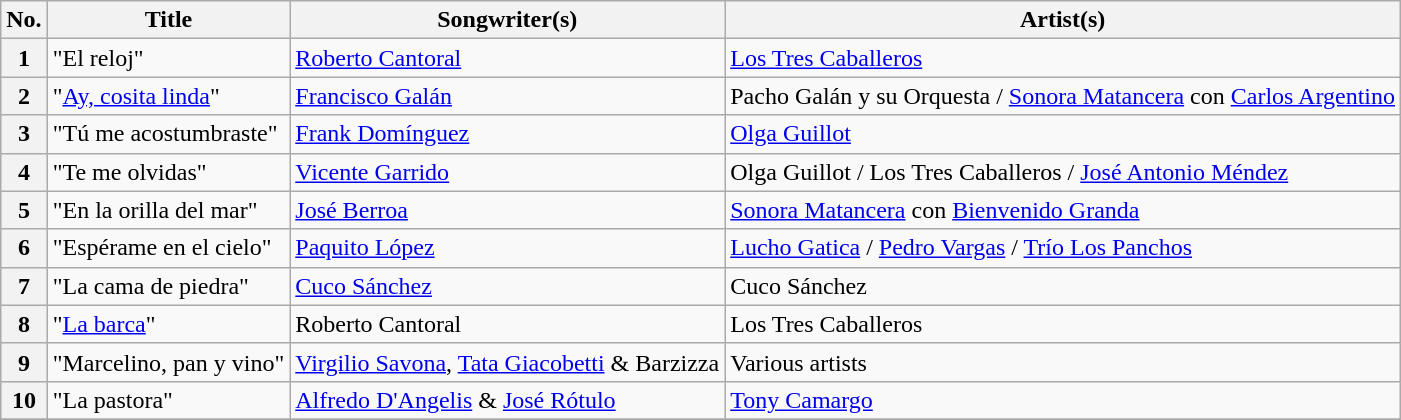<table class="wikitable sortable" style="text-align: left">
<tr>
<th scope="col">No.</th>
<th scope="col">Title</th>
<th scope="col">Songwriter(s)</th>
<th scope="col">Artist(s)</th>
</tr>
<tr>
<th scope="row">1</th>
<td>"El reloj"</td>
<td><a href='#'>Roberto Cantoral</a></td>
<td><a href='#'>Los Tres Caballeros</a></td>
</tr>
<tr>
<th scope="row">2</th>
<td>"<a href='#'>Ay, cosita linda</a>"</td>
<td><a href='#'>Francisco Galán</a></td>
<td>Pacho Galán y su Orquesta / <a href='#'>Sonora Matancera</a> con <a href='#'>Carlos Argentino</a></td>
</tr>
<tr>
<th scope="row">3</th>
<td>"Tú me acostumbraste"</td>
<td><a href='#'>Frank Domínguez</a></td>
<td><a href='#'>Olga Guillot</a></td>
</tr>
<tr>
<th scope="row">4</th>
<td>"Te me olvidas"</td>
<td><a href='#'>Vicente Garrido</a></td>
<td>Olga Guillot / Los Tres Caballeros / <a href='#'>José Antonio Méndez</a></td>
</tr>
<tr>
<th scope="row">5</th>
<td>"En la orilla del mar"</td>
<td><a href='#'>José Berroa</a></td>
<td><a href='#'>Sonora Matancera</a> con <a href='#'>Bienvenido Granda</a></td>
</tr>
<tr>
<th scope="row">6</th>
<td>"Espérame en el cielo"</td>
<td><a href='#'>Paquito López</a></td>
<td><a href='#'>Lucho Gatica</a> / <a href='#'>Pedro Vargas</a> / <a href='#'>Trío Los Panchos</a></td>
</tr>
<tr>
<th scope="row">7</th>
<td>"La cama de piedra"</td>
<td><a href='#'>Cuco Sánchez</a></td>
<td>Cuco Sánchez</td>
</tr>
<tr>
<th scope="row">8</th>
<td>"<a href='#'>La barca</a>"</td>
<td>Roberto Cantoral</td>
<td>Los Tres Caballeros</td>
</tr>
<tr>
<th scope="row">9</th>
<td>"Marcelino, pan y vino"</td>
<td><a href='#'>Virgilio Savona</a>, <a href='#'>Tata Giacobetti</a> & Barzizza</td>
<td>Various artists</td>
</tr>
<tr>
<th scope="row">10</th>
<td>"La pastora"</td>
<td><a href='#'>Alfredo D'Angelis</a> & <a href='#'>José Rótulo</a></td>
<td><a href='#'>Tony Camargo</a></td>
</tr>
<tr>
</tr>
</table>
